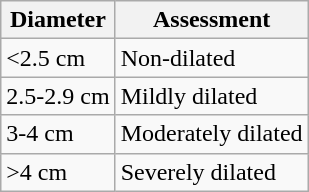<table class="wikitable floatleft">
<tr>
<th>Diameter</th>
<th>Assessment</th>
</tr>
<tr>
<td><2.5 cm</td>
<td>Non-dilated</td>
</tr>
<tr>
<td>2.5-2.9 cm</td>
<td>Mildly dilated</td>
</tr>
<tr>
<td>3-4 cm</td>
<td>Moderately dilated</td>
</tr>
<tr>
<td>>4 cm</td>
<td>Severely dilated</td>
</tr>
</table>
